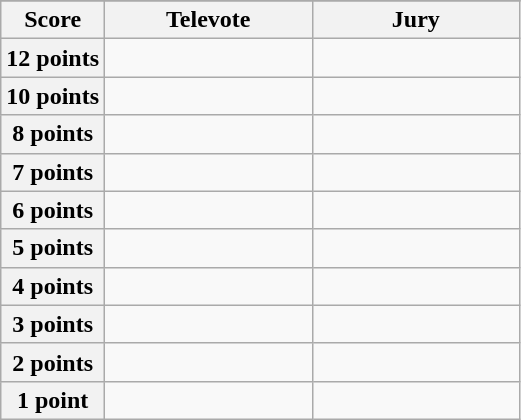<table class="wikitable">
<tr>
</tr>
<tr>
<th scope="col" width="20%">Score</th>
<th scope="col" width="40%">Televote</th>
<th scope="col" width="40%">Jury</th>
</tr>
<tr>
<th scope="row">12 points</th>
<td></td>
<td></td>
</tr>
<tr>
<th scope="row">10 points</th>
<td></td>
<td></td>
</tr>
<tr>
<th scope="row">8 points</th>
<td></td>
<td></td>
</tr>
<tr>
<th scope="row">7 points</th>
<td></td>
<td></td>
</tr>
<tr>
<th scope="row">6 points</th>
<td></td>
<td></td>
</tr>
<tr>
<th scope="row">5 points</th>
<td></td>
<td></td>
</tr>
<tr>
<th scope="row">4 points</th>
<td></td>
<td></td>
</tr>
<tr>
<th scope="row">3 points</th>
<td></td>
<td></td>
</tr>
<tr>
<th scope="row">2 points</th>
<td></td>
<td></td>
</tr>
<tr>
<th scope="row">1 point</th>
<td></td>
<td></td>
</tr>
</table>
